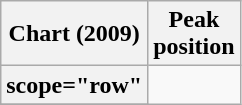<table class="wikitable sortable plainrowheaders" style="text-align:center;">
<tr>
<th scope="col">Chart (2009)</th>
<th scope="col">Peak<br>position</th>
</tr>
<tr>
<th>scope="row" </th>
</tr>
<tr>
</tr>
</table>
